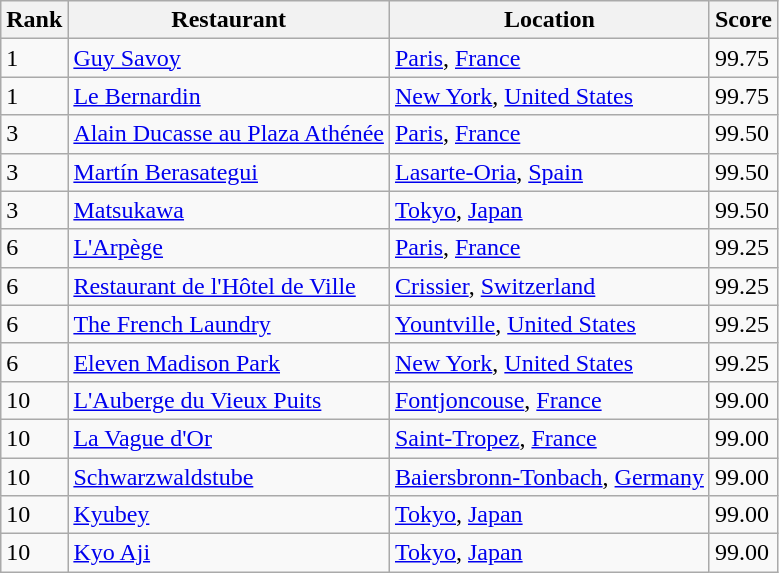<table class="wikitable" style="text-align: left;">
<tr>
<th>Rank</th>
<th>Restaurant</th>
<th>Location</th>
<th>Score</th>
</tr>
<tr>
<td>1</td>
<td><a href='#'>Guy Savoy</a></td>
<td><a href='#'>Paris</a>, <a href='#'>France</a></td>
<td>99.75</td>
</tr>
<tr>
<td>1</td>
<td><a href='#'>Le Bernardin</a></td>
<td><a href='#'>New York</a>, <a href='#'>United States</a></td>
<td>99.75</td>
</tr>
<tr>
<td>3</td>
<td><a href='#'>Alain Ducasse au Plaza Athénée</a></td>
<td><a href='#'>Paris</a>, <a href='#'>France</a></td>
<td>99.50</td>
</tr>
<tr>
<td>3</td>
<td><a href='#'>Martín Berasategui</a></td>
<td><a href='#'>Lasarte-Oria</a>, <a href='#'>Spain</a></td>
<td>99.50</td>
</tr>
<tr>
<td>3</td>
<td><a href='#'>Matsukawa</a></td>
<td><a href='#'>Tokyo</a>, <a href='#'>Japan</a></td>
<td>99.50</td>
</tr>
<tr>
<td>6</td>
<td><a href='#'>L'Arpège</a></td>
<td><a href='#'>Paris</a>, <a href='#'>France</a></td>
<td>99.25</td>
</tr>
<tr>
<td>6</td>
<td><a href='#'>Restaurant de l'Hôtel de Ville</a></td>
<td><a href='#'>Crissier</a>, <a href='#'>Switzerland</a></td>
<td>99.25</td>
</tr>
<tr>
<td>6</td>
<td><a href='#'>The French Laundry</a></td>
<td><a href='#'>Yountville</a>, <a href='#'>United States</a></td>
<td>99.25</td>
</tr>
<tr>
<td>6</td>
<td><a href='#'>Eleven Madison Park</a></td>
<td><a href='#'>New York</a>, <a href='#'>United States</a></td>
<td>99.25</td>
</tr>
<tr>
<td>10</td>
<td><a href='#'>L'Auberge du Vieux Puits</a></td>
<td><a href='#'>Fontjoncouse</a>, <a href='#'>France</a></td>
<td>99.00</td>
</tr>
<tr>
<td>10</td>
<td><a href='#'>La Vague d'Or</a></td>
<td><a href='#'>Saint-Tropez</a>, <a href='#'>France</a></td>
<td>99.00</td>
</tr>
<tr>
<td>10</td>
<td><a href='#'>Schwarzwaldstube</a></td>
<td><a href='#'>Baiersbronn-Tonbach</a>, <a href='#'>Germany</a></td>
<td>99.00</td>
</tr>
<tr>
<td>10</td>
<td><a href='#'>Kyubey</a></td>
<td><a href='#'>Tokyo</a>, <a href='#'>Japan</a></td>
<td>99.00</td>
</tr>
<tr>
<td>10</td>
<td><a href='#'>Kyo Aji</a></td>
<td><a href='#'>Tokyo</a>, <a href='#'>Japan</a></td>
<td>99.00</td>
</tr>
</table>
